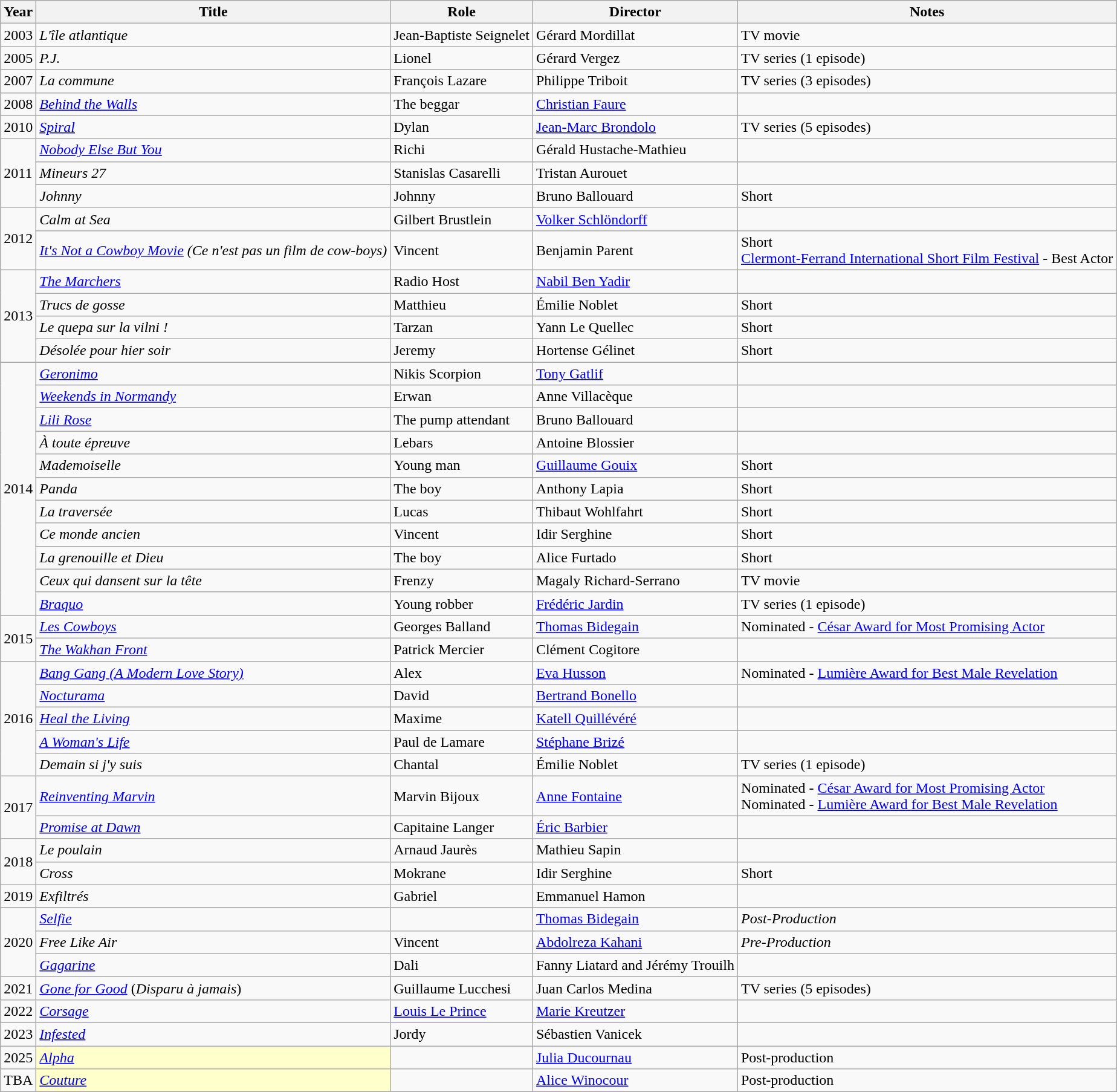<table class="wikitable">
<tr>
<th>Year</th>
<th>Title</th>
<th>Role</th>
<th>Director</th>
<th>Notes</th>
</tr>
<tr>
<td>2003</td>
<td><em>L'île atlantique</em></td>
<td>Jean-Baptiste Seignelet</td>
<td>Gérard Mordillat</td>
<td>TV movie</td>
</tr>
<tr>
<td>2005</td>
<td><em>P.J.</em></td>
<td>Lionel</td>
<td>Gérard Vergez</td>
<td>TV series (1 episode)</td>
</tr>
<tr>
<td>2007</td>
<td><em>La commune</em></td>
<td>François Lazare</td>
<td>Philippe Triboit</td>
<td>TV series (3 episodes)</td>
</tr>
<tr>
<td>2008</td>
<td><em><a href='#'>Behind the Walls</a></em></td>
<td>The beggar</td>
<td><a href='#'>Christian Faure</a></td>
<td></td>
</tr>
<tr>
<td>2010</td>
<td><em><a href='#'>Spiral</a></em></td>
<td>Dylan</td>
<td><a href='#'>Jean-Marc Brondolo</a></td>
<td>TV series (5 episodes)</td>
</tr>
<tr>
<td rowspan=3>2011</td>
<td><em><a href='#'>Nobody Else But You</a></em></td>
<td>Richi</td>
<td>Gérald Hustache-Mathieu</td>
<td></td>
</tr>
<tr>
<td><em>Mineurs 27</em></td>
<td>Stanislas Casarelli</td>
<td>Tristan Aurouet</td>
<td></td>
</tr>
<tr>
<td><em>Johnny</em></td>
<td>Johnny</td>
<td>Bruno Ballouard</td>
<td>Short</td>
</tr>
<tr>
<td rowspan=2>2012</td>
<td><em>Calm at Sea</em></td>
<td>Gilbert Brustlein</td>
<td><a href='#'>Volker Schlöndorff</a></td>
<td></td>
</tr>
<tr>
<td><em><a href='#'>It's Not a Cowboy Movie</a> (Ce n'est pas un film de cow-boys)</em></td>
<td>Vincent</td>
<td>Benjamin Parent</td>
<td>Short<br><a href='#'>Clermont-Ferrand International Short Film Festival</a> - Best Actor</td>
</tr>
<tr>
<td rowspan=4>2013</td>
<td><em><a href='#'>The Marchers</a></em></td>
<td>Radio Host</td>
<td><a href='#'>Nabil Ben Yadir</a></td>
<td></td>
</tr>
<tr>
<td><em>Trucs de gosse</em></td>
<td>Matthieu</td>
<td>Émilie Noblet</td>
<td>Short</td>
</tr>
<tr>
<td><em>Le quepa sur la vilni !</em></td>
<td>Tarzan</td>
<td>Yann Le Quellec</td>
<td>Short</td>
</tr>
<tr>
<td><em>Désolée pour hier soir</em></td>
<td>Jeremy</td>
<td>Hortense Gélinet</td>
<td>Short</td>
</tr>
<tr>
<td rowspan=11>2014</td>
<td><em><a href='#'>Geronimo</a></em></td>
<td>Nikis Scorpion</td>
<td><a href='#'>Tony Gatlif</a></td>
<td></td>
</tr>
<tr>
<td><em><a href='#'>Weekends in Normandy</a></em></td>
<td>Erwan</td>
<td>Anne Villacèque</td>
<td></td>
</tr>
<tr>
<td><em><a href='#'>Lili Rose</a></em></td>
<td>The pump attendant</td>
<td>Bruno Ballouard</td>
<td></td>
</tr>
<tr>
<td><em>À toute épreuve</em></td>
<td>Lebars</td>
<td>Antoine Blossier</td>
<td></td>
</tr>
<tr>
<td><em>Mademoiselle</em></td>
<td>Young man</td>
<td><a href='#'>Guillaume Gouix</a></td>
<td>Short</td>
</tr>
<tr>
<td><em>Panda</em></td>
<td>The boy</td>
<td>Anthony Lapia</td>
<td>Short</td>
</tr>
<tr>
<td><em>La traversée</em></td>
<td>Lucas</td>
<td>Thibaut Wohlfahrt</td>
<td>Short</td>
</tr>
<tr>
<td><em>Ce monde ancien</em></td>
<td>Vincent</td>
<td>Idir Serghine</td>
<td>Short</td>
</tr>
<tr>
<td><em>La grenouille et Dieu</em></td>
<td>The boy</td>
<td>Alice Furtado</td>
<td>Short</td>
</tr>
<tr>
<td><em>Ceux qui dansent sur la tête</em></td>
<td>Frenzy</td>
<td>Magaly Richard-Serrano</td>
<td>TV movie</td>
</tr>
<tr>
<td><em><a href='#'>Braquo</a></em></td>
<td>Young robber</td>
<td><a href='#'>Frédéric Jardin</a></td>
<td>TV series (1 episode)</td>
</tr>
<tr>
<td rowspan=2>2015</td>
<td><em><a href='#'>Les Cowboys</a></em></td>
<td>Georges Balland</td>
<td><a href='#'>Thomas Bidegain</a></td>
<td>Nominated - <a href='#'>César Award for Most Promising Actor</a></td>
</tr>
<tr>
<td><em><a href='#'>The Wakhan Front</a></em></td>
<td>Patrick Mercier</td>
<td>Clément Cogitore</td>
<td></td>
</tr>
<tr>
<td rowspan=5>2016</td>
<td><em><a href='#'>Bang Gang (A Modern Love Story)</a></em></td>
<td>Alex</td>
<td><a href='#'>Eva Husson</a></td>
<td>Nominated - <a href='#'>Lumière Award for Best Male Revelation</a></td>
</tr>
<tr>
<td><em><a href='#'>Nocturama</a></em></td>
<td>David</td>
<td><a href='#'>Bertrand Bonello</a></td>
<td></td>
</tr>
<tr>
<td><em><a href='#'>Heal the Living</a></em></td>
<td>Maxime</td>
<td><a href='#'>Katell Quillévéré</a></td>
<td></td>
</tr>
<tr>
<td><em><a href='#'>A Woman's Life</a></em></td>
<td>Paul de Lamare</td>
<td><a href='#'>Stéphane Brizé</a></td>
<td></td>
</tr>
<tr>
<td><em>Demain si j'y suis</em></td>
<td>Chantal</td>
<td>Émilie Noblet</td>
<td>TV series (1 episode)</td>
</tr>
<tr>
<td rowspan=2>2017</td>
<td><em><a href='#'>Reinventing Marvin</a></em></td>
<td>Marvin Bijoux</td>
<td><a href='#'>Anne Fontaine</a></td>
<td>Nominated - <a href='#'>César Award for Most Promising Actor</a><br>Nominated - <a href='#'>Lumière Award for Best Male Revelation</a></td>
</tr>
<tr>
<td><em><a href='#'>Promise at Dawn</a></em></td>
<td>Capitaine Langer</td>
<td><a href='#'>Éric Barbier</a></td>
<td></td>
</tr>
<tr>
<td rowspan=2>2018</td>
<td><em>Le poulain</em></td>
<td>Arnaud Jaurès</td>
<td>Mathieu Sapin</td>
<td></td>
</tr>
<tr>
<td><em>Cross</em></td>
<td>Mokrane</td>
<td>Idir Serghine</td>
<td>Short</td>
</tr>
<tr>
<td>2019</td>
<td><em>Exfiltrés</em></td>
<td>Gabriel</td>
<td>Emmanuel Hamon</td>
<td></td>
</tr>
<tr>
<td rowspan=3>2020</td>
<td><em><a href='#'>Selfie</a></em></td>
<td></td>
<td><a href='#'>Thomas Bidegain</a></td>
<td><em>Post-Production</em></td>
</tr>
<tr>
<td><em>Free Like Air</em></td>
<td>Vincent</td>
<td><a href='#'>Abdolreza Kahani</a></td>
<td><em>Pre-Production</em></td>
</tr>
<tr>
<td><em><a href='#'>Gagarine</a></em></td>
<td>Dali</td>
<td>Fanny Liatard and Jérémy Trouilh</td>
<td></td>
</tr>
<tr>
<td>2021</td>
<td><em><a href='#'>Gone for Good</a></em> (<em>Disparu à jamais</em>)</td>
<td>Guillaume Lucchesi</td>
<td>Juan Carlos Medina</td>
<td>TV series (5 episodes)</td>
</tr>
<tr>
<td>2022</td>
<td><em><a href='#'>Corsage</a></em></td>
<td><a href='#'>Louis Le Prince</a></td>
<td><a href='#'>Marie Kreutzer</a></td>
<td></td>
</tr>
<tr>
<td>2023</td>
<td><em><a href='#'>Infested</a></em></td>
<td>Jordy</td>
<td>Sébastien Vanicek</td>
<td></td>
</tr>
<tr>
<td>2025</td>
<td style="background:#FFFFCC;"><em><a href='#'>Alpha</a></em> </td>
<td></td>
<td><a href='#'>Julia Ducournau</a></td>
<td>Post-production</td>
</tr>
<tr>
<td>TBA</td>
<td style="background:#FFFFCC;"><em><a href='#'>Couture</a></em> </td>
<td></td>
<td><a href='#'>Alice Winocour</a></td>
<td>Post-production</td>
</tr>
</table>
